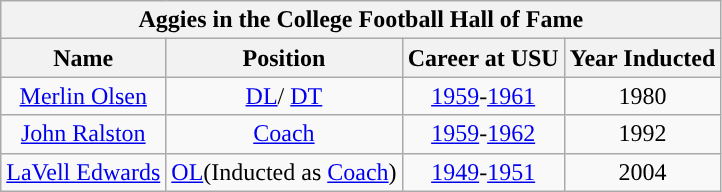<table class="wikitable">
<tr align="center">
<th colspan=5>Aggies in the College Football Hall of Fame</th>
</tr>
<tr>
<th>Name</th>
<th>Position</th>
<th>Career at USU</th>
<th>Year Inducted</th>
</tr>
<tr align="center" bgcolor="">
<td><a href='#'>Merlin Olsen</a></td>
<td><a href='#'>DL</a>/ <a href='#'>DT</a></td>
<td><a href='#'>1959</a>-<a href='#'>1961</a></td>
<td>1980</td>
</tr>
<tr align="center" bgcolor="">
<td><a href='#'>John Ralston</a></td>
<td><a href='#'>Coach</a></td>
<td><a href='#'>1959</a>-<a href='#'>1962</a></td>
<td>1992</td>
</tr>
<tr align="center" bgcolor="">
<td><a href='#'>LaVell Edwards</a></td>
<td><a href='#'>OL</a>(Inducted as <a href='#'>Coach</a>)</td>
<td><a href='#'>1949</a>-<a href='#'>1951</a></td>
<td>2004</td>
</tr>
</table>
